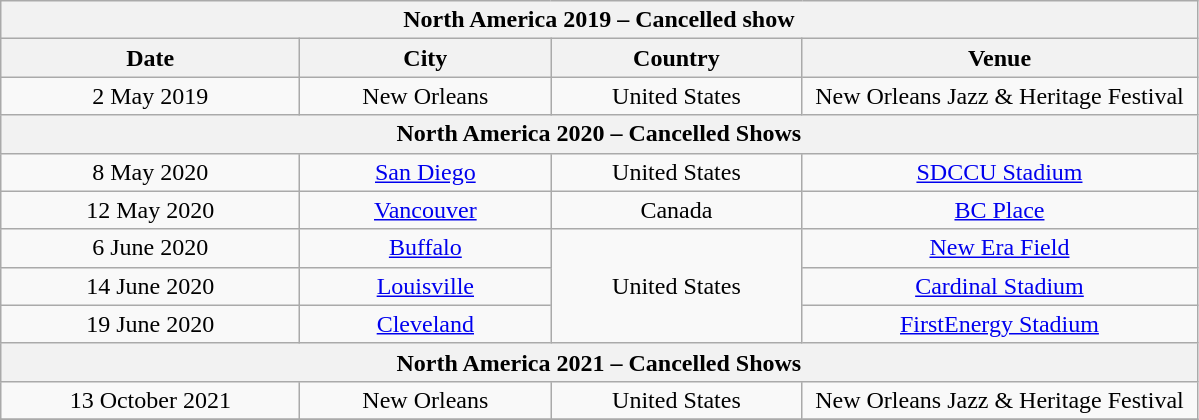<table class="wikitable" style="text-align:center;">
<tr>
<th colspan="4"><strong>North America 2019 – Cancelled show</strong></th>
</tr>
<tr>
<th scope="col" style="width:12em;">Date</th>
<th scope="col" style="width:10em;">City</th>
<th scope="col" style="width:10em;">Country</th>
<th scope="col" style="width:16em;">Venue</th>
</tr>
<tr>
<td>2 May 2019</td>
<td>New Orleans</td>
<td>United States</td>
<td>New Orleans Jazz & Heritage Festival</td>
</tr>
<tr>
<th colspan="4"><strong>North America 2020 – Cancelled Shows</strong></th>
</tr>
<tr>
<td>8 May 2020</td>
<td><a href='#'>San Diego</a></td>
<td>United States</td>
<td><a href='#'>SDCCU Stadium</a></td>
</tr>
<tr>
<td>12 May 2020</td>
<td><a href='#'>Vancouver</a></td>
<td>Canada</td>
<td><a href='#'>BC Place</a></td>
</tr>
<tr>
<td>6 June 2020</td>
<td><a href='#'>Buffalo</a></td>
<td rowspan="3">United States</td>
<td><a href='#'>New Era Field</a></td>
</tr>
<tr>
<td>14 June 2020</td>
<td><a href='#'>Louisville</a></td>
<td><a href='#'>Cardinal Stadium</a></td>
</tr>
<tr>
<td>19 June 2020</td>
<td><a href='#'>Cleveland</a></td>
<td><a href='#'>FirstEnergy Stadium</a></td>
</tr>
<tr>
<th colspan="4"><strong>North America 2021 – Cancelled Shows</strong></th>
</tr>
<tr>
<td>13 October 2021</td>
<td>New Orleans</td>
<td>United States</td>
<td>New Orleans Jazz & Heritage Festival</td>
</tr>
<tr>
</tr>
</table>
